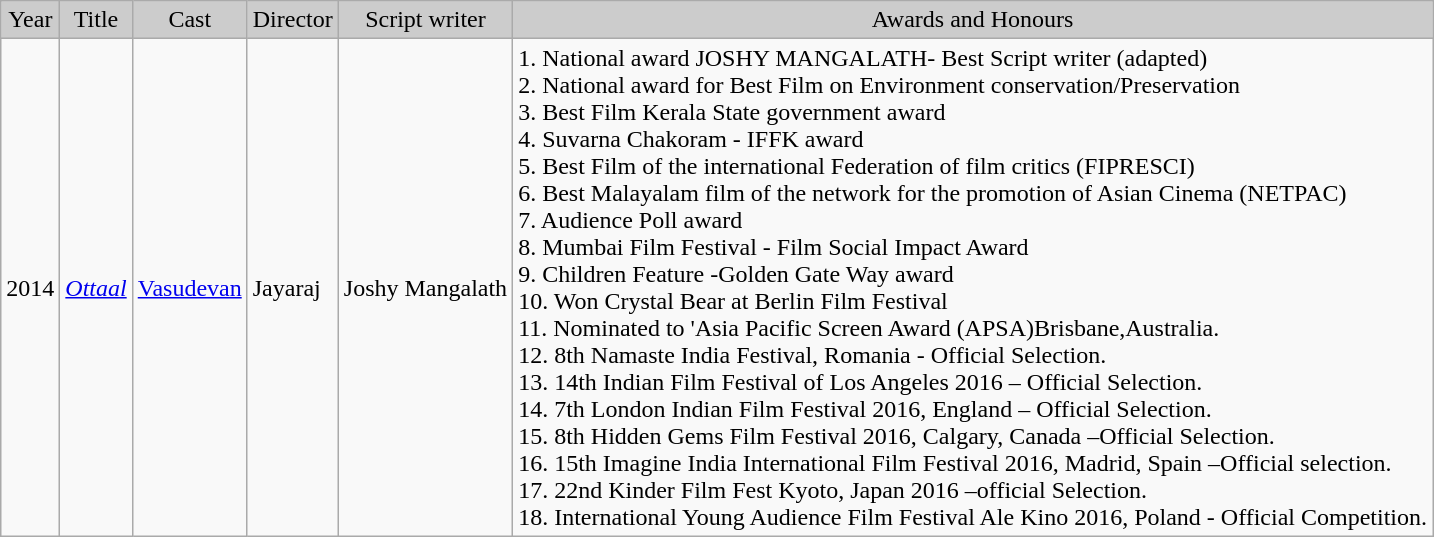<table class="wikitable">
<tr style="background:#ccc; text-align:center;">
<td>Year</td>
<td>Title</td>
<td>Cast</td>
<td>Director</td>
<td>Script writer</td>
<td>Awards and Honours</td>
</tr>
<tr>
<td>2014</td>
<td><em><a href='#'>Ottaal</a></em></td>
<td><a href='#'>Vasudevan</a></td>
<td>Jayaraj</td>
<td>Joshy Mangalath</td>
<td>1.  National award JOSHY MANGALATH- Best Script writer (adapted)<br>2.  National award  for Best Film on Environment conservation/Preservation<br>3.  Best Film Kerala State government award <br>4.  Suvarna Chakoram - IFFK award <br>5.  Best Film of the international Federation of film critics (FIPRESCI)<br>6.  Best Malayalam film of the network for the promotion of Asian Cinema (NETPAC)<br>7.  Audience Poll award<br>8.  Mumbai Film Festival - Film Social Impact Award<br>9.  Children Feature -Golden Gate Way award<br>10. Won Crystal Bear at Berlin Film Festival<br>11.  Nominated to 'Asia Pacific Screen Award (APSA)Brisbane,Australia.<br>12.  8th Namaste India Festival, Romania - Official Selection.<br>13.  14th Indian Film Festival of Los Angeles 2016 – Official Selection.<br>14.  7th London Indian Film Festival 2016, England – Official Selection.<br>15.  8th Hidden Gems Film Festival 2016, Calgary, Canada –Official Selection.<br>16.  15th Imagine India International Film Festival 2016, Madrid, Spain –Official selection.<br>17.  22nd Kinder Film Fest Kyoto, Japan 2016 –official Selection.<br>18.  International Young Audience Film Festival Ale Kino 2016, Poland - Official Competition.</td>
</tr>
</table>
